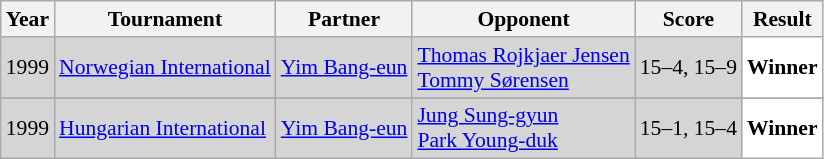<table class="sortable wikitable" style="font-size: 90%;">
<tr>
<th>Year</th>
<th>Tournament</th>
<th>Partner</th>
<th>Opponent</th>
<th>Score</th>
<th>Result</th>
</tr>
<tr style="background:#D5D5D5">
<td align="center">1999</td>
<td align="left"><a href='#'>Norwegian International</a></td>
<td align="left"> <a href='#'>Yim Bang-eun</a></td>
<td align="left"> <a href='#'>Thomas Rojkjaer Jensen</a> <br>  <a href='#'>Tommy Sørensen</a></td>
<td align="left">15–4, 15–9</td>
<td style="text-align:left; background:white"> <strong>Winner</strong></td>
</tr>
<tr>
</tr>
<tr style="background:#D5D5D5">
<td align="center">1999</td>
<td align="left"><a href='#'>Hungarian International</a></td>
<td align="left"> <a href='#'>Yim Bang-eun</a></td>
<td align="left"> <a href='#'>Jung Sung-gyun</a> <br>  <a href='#'>Park Young-duk</a></td>
<td align="left">15–1, 15–4</td>
<td style="text-align:left; background:white"> <strong>Winner</strong></td>
</tr>
</table>
